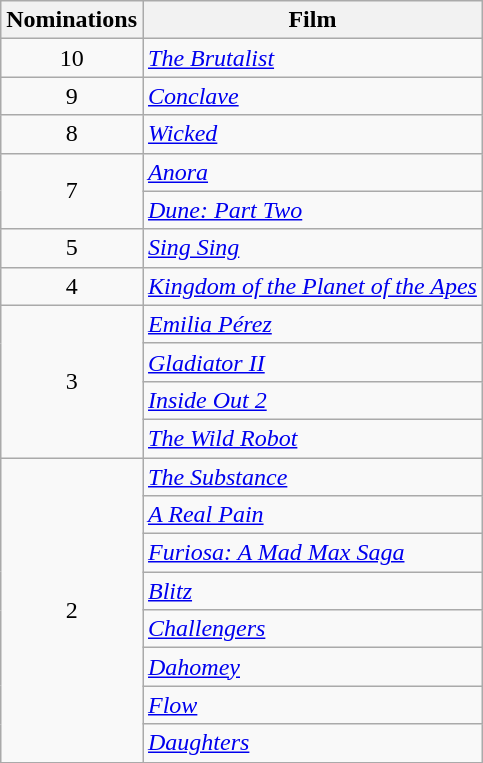<table class="wikitable">
<tr>
<th>Nominations</th>
<th>Film</th>
</tr>
<tr>
<td style="text-align:center;">10</td>
<td><em><a href='#'>The Brutalist</a></em></td>
</tr>
<tr>
<td style="text-align:center;">9</td>
<td><em><a href='#'>Conclave</a></em></td>
</tr>
<tr>
<td style="text-align:center;">8</td>
<td><em><a href='#'>Wicked</a></em></td>
</tr>
<tr>
<td rowspan="2" style="text-align:center;">7</td>
<td><em><a href='#'>Anora</a></em></td>
</tr>
<tr>
<td><em><a href='#'>Dune: Part Two</a></em></td>
</tr>
<tr>
<td style="text-align:center;">5</td>
<td><em><a href='#'>Sing Sing</a></em></td>
</tr>
<tr>
<td style="text-align:center;">4</td>
<td><em><a href='#'>Kingdom of the Planet of the Apes</a></em></td>
</tr>
<tr>
<td rowspan="4" style="text-align:center;">3</td>
<td><em><a href='#'>Emilia Pérez</a></em></td>
</tr>
<tr>
<td><em><a href='#'>Gladiator II</a></em></td>
</tr>
<tr>
<td><em><a href='#'>Inside Out 2</a></em></td>
</tr>
<tr>
<td><em><a href='#'>The Wild Robot</a></em></td>
</tr>
<tr>
<td rowspan="8" style="text-align:center;">2</td>
<td><em><a href='#'>The Substance</a></em></td>
</tr>
<tr>
<td><em><a href='#'>A Real Pain</a></em></td>
</tr>
<tr>
<td><em><a href='#'>Furiosa: A Mad Max Saga</a></em></td>
</tr>
<tr>
<td><em><a href='#'>Blitz</a></em></td>
</tr>
<tr>
<td><em><a href='#'>Challengers</a></em></td>
</tr>
<tr>
<td><em><a href='#'>Dahomey</a></em></td>
</tr>
<tr>
<td><em><a href='#'>Flow</a></em></td>
</tr>
<tr>
<td><em><a href='#'>Daughters</a></em></td>
</tr>
<tr>
</tr>
</table>
